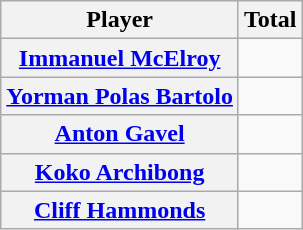<table class="sortable wikitable plainrowheaders">
<tr>
<th scope="col">Player</th>
<th scope="col">Total</th>
</tr>
<tr>
<th scope="row"><a href='#'>Immanuel McElroy</a></th>
<td style="text-align:center;"></td>
</tr>
<tr>
<th scope="row"><a href='#'>Yorman Polas Bartolo</a></th>
<td style="text-align:center;"></td>
</tr>
<tr>
<th scope="row"><a href='#'>Anton Gavel</a></th>
<td style="text-align:center;"></td>
</tr>
<tr>
<th scope="row"><a href='#'>Koko Archibong</a></th>
<td style="text-align:center;"></td>
</tr>
<tr>
<th scope="row"><a href='#'>Cliff Hammonds</a></th>
<td style="text-align:center;"></td>
</tr>
</table>
